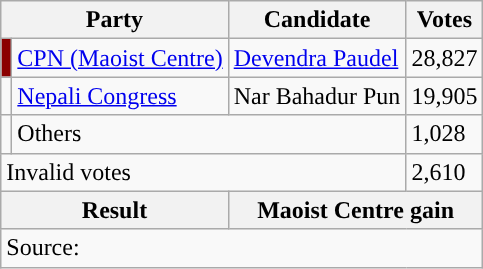<table class="wikitable">
<tr>
<th colspan="2">Party</th>
<th>Candidate</th>
<th>Votes</th>
</tr>
<tr>
<td style="background-color:darkred"></td>
<td><a href='#'>CPN (Maoist Centre)</a></td>
<td><a href='#'>Devendra Paudel</a></td>
<td>28,827</td>
</tr>
<tr>
<td style="background-color:"></td>
<td><a href='#'>Nepali Congress</a></td>
<td>Nar Bahadur Pun</td>
<td>19,905</td>
</tr>
<tr>
<td></td>
<td colspan="2">Others</td>
<td>1,028</td>
</tr>
<tr>
<td colspan="3">Invalid votes</td>
<td>2,610</td>
</tr>
<tr>
<th colspan="2">Result</th>
<th colspan="2">Maoist Centre gain</th>
</tr>
<tr>
<td colspan="4">Source: </td>
</tr>
</table>
